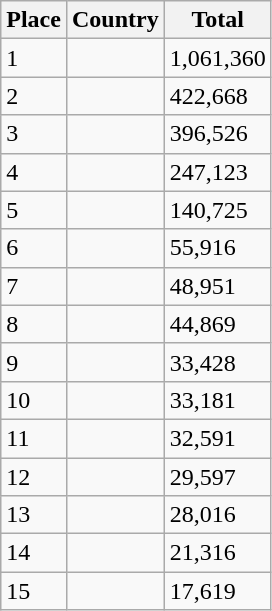<table class="wikitable">
<tr>
<th>Place</th>
<th>Country</th>
<th>Total </th>
</tr>
<tr>
<td>1</td>
<td></td>
<td>1,061,360</td>
</tr>
<tr>
<td>2</td>
<td></td>
<td>422,668</td>
</tr>
<tr>
<td>3</td>
<td></td>
<td>396,526</td>
</tr>
<tr>
<td>4</td>
<td></td>
<td>247,123</td>
</tr>
<tr>
<td>5</td>
<td></td>
<td>140,725</td>
</tr>
<tr>
<td>6</td>
<td></td>
<td>55,916</td>
</tr>
<tr>
<td>7</td>
<td></td>
<td>48,951</td>
</tr>
<tr>
<td>8</td>
<td></td>
<td>44,869</td>
</tr>
<tr>
<td>9</td>
<td></td>
<td>33,428</td>
</tr>
<tr>
<td>10</td>
<td></td>
<td>33,181</td>
</tr>
<tr>
<td>11</td>
<td></td>
<td>32,591</td>
</tr>
<tr>
<td>12</td>
<td></td>
<td>29,597</td>
</tr>
<tr>
<td>13</td>
<td></td>
<td>28,016</td>
</tr>
<tr>
<td>14</td>
<td></td>
<td>21,316</td>
</tr>
<tr>
<td>15</td>
<td></td>
<td>17,619</td>
</tr>
</table>
